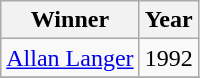<table class="wikitable">
<tr>
<th>Winner</th>
<th>Year</th>
</tr>
<tr>
<td><a href='#'>Allan Langer</a></td>
<td>1992</td>
</tr>
<tr>
</tr>
</table>
